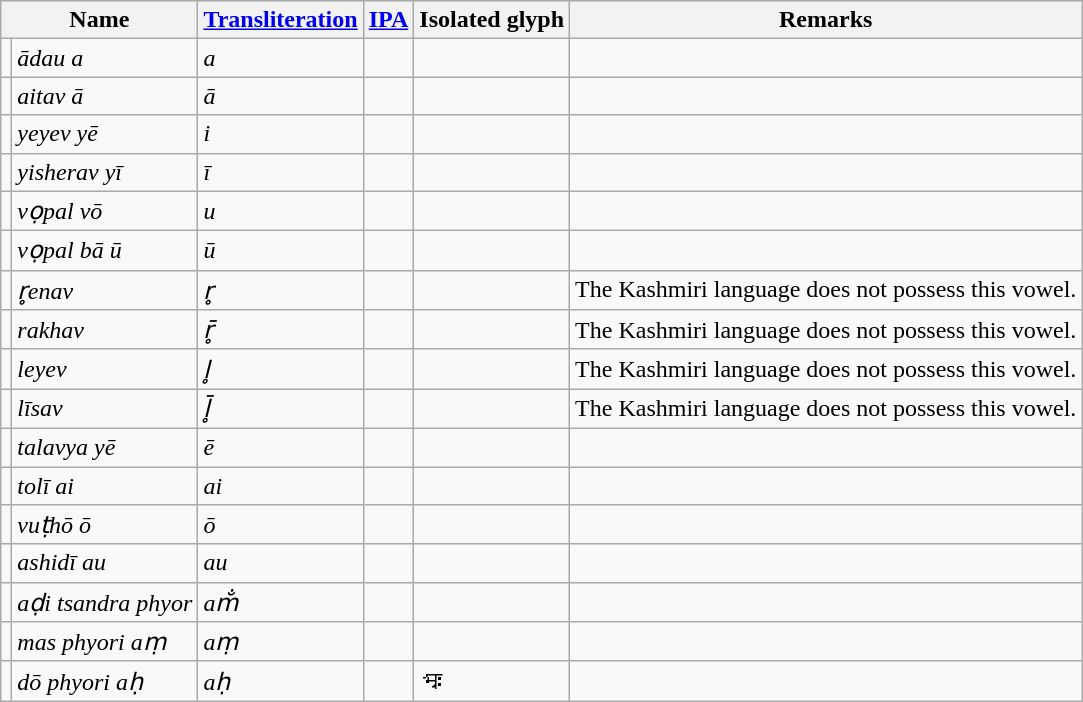<table class="wikitable">
<tr>
<th colspan="2">Name</th>
<th><a href='#'>Transliteration</a></th>
<th><a href='#'>IPA</a></th>
<th>Isolated glyph</th>
<th>Remarks</th>
</tr>
<tr>
<td></td>
<td><em>ādau a</em></td>
<td><em>a</em></td>
<td></td>
<td></td>
<td></td>
</tr>
<tr>
<td></td>
<td><em>aitav ā</em></td>
<td><em>ā</em></td>
<td></td>
<td></td>
<td></td>
</tr>
<tr>
<td></td>
<td><em>yeyev yē</em></td>
<td><em>i</em></td>
<td></td>
<td></td>
<td></td>
</tr>
<tr>
<td></td>
<td><em>yisherav yī</em></td>
<td><em>ī</em></td>
<td></td>
<td></td>
<td></td>
</tr>
<tr>
<td></td>
<td><em>vọpal vō</em></td>
<td><em>u</em></td>
<td></td>
<td></td>
<td></td>
</tr>
<tr>
<td></td>
<td><em>vọpal bā ū</em></td>
<td><em>ū</em></td>
<td></td>
<td></td>
<td></td>
</tr>
<tr>
<td></td>
<td><em>r̥enav</em></td>
<td><em>r̥</em></td>
<td></td>
<td></td>
<td>The Kashmiri language does not possess this vowel.</td>
</tr>
<tr>
<td></td>
<td><em>rakhav</em></td>
<td><em>r̥̄</em></td>
<td></td>
<td></td>
<td>The Kashmiri language does not possess this vowel.</td>
</tr>
<tr>
<td></td>
<td><em>leyev</em></td>
<td><em>l̥</em></td>
<td></td>
<td></td>
<td>The Kashmiri language does not possess this vowel.</td>
</tr>
<tr>
<td></td>
<td><em>līsav</em></td>
<td><em>l̥̄</em></td>
<td></td>
<td></td>
<td>The Kashmiri language does not possess this vowel.</td>
</tr>
<tr>
<td></td>
<td><em>talavya yē</em></td>
<td><em>ē</em></td>
<td></td>
<td></td>
<td></td>
</tr>
<tr>
<td></td>
<td><em>tolī ai</em></td>
<td><em>ai</em></td>
<td></td>
<td></td>
<td></td>
</tr>
<tr>
<td></td>
<td><em>vuṭhō ō</em></td>
<td><em>ō</em></td>
<td></td>
<td></td>
<td></td>
</tr>
<tr>
<td></td>
<td><em>ashidī au</em></td>
<td><em>au</em></td>
<td></td>
<td></td>
<td></td>
</tr>
<tr>
<td></td>
<td><em>aḍi tsandra phyor</em></td>
<td><em>am̐</em></td>
<td></td>
<td></td>
<td></td>
</tr>
<tr>
<td></td>
<td><em>mas phyori aṃ</em></td>
<td><em>aṃ</em></td>
<td></td>
<td></td>
<td></td>
</tr>
<tr>
<td></td>
<td><em>dō phyori aḥ</em></td>
<td><em>aḥ</em></td>
<td></td>
<td>𑆃𑆂</td>
<td></td>
</tr>
</table>
